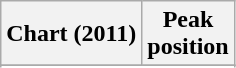<table class="wikitable sortable plainrowheaders">
<tr>
<th scope="col">Chart (2011)</th>
<th scope="col">Peak<br>position</th>
</tr>
<tr>
</tr>
<tr>
</tr>
<tr>
</tr>
<tr>
</tr>
<tr>
</tr>
<tr>
</tr>
<tr>
</tr>
<tr>
</tr>
<tr>
</tr>
<tr>
</tr>
<tr>
</tr>
<tr>
</tr>
<tr>
</tr>
<tr>
</tr>
<tr>
</tr>
<tr>
</tr>
<tr>
</tr>
<tr>
</tr>
<tr>
</tr>
<tr>
</tr>
<tr>
</tr>
<tr>
</tr>
</table>
